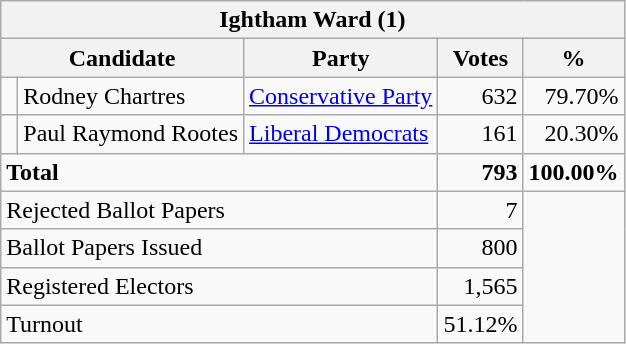<table class="wikitable" border="1" style="text-align:right; font-size:100%">
<tr>
<th align=center colspan=5>Ightham Ward (1)</th>
</tr>
<tr>
<th align=left colspan=2>Candidate</th>
<th align=left>Party</th>
<th align=center>Votes</th>
<th align=center>%</th>
</tr>
<tr>
<td bgcolor=> </td>
<td align=left>Rodney Chartres</td>
<td align=left><a href='#'>Conservative Party</a></td>
<td>632</td>
<td>79.70%</td>
</tr>
<tr>
<td bgcolor=> </td>
<td align=left>Paul Raymond Rootes</td>
<td align=left><a href='#'>Liberal Democrats</a></td>
<td>161</td>
<td>20.30%</td>
</tr>
<tr>
<td align=left colspan=3><strong>Total</strong></td>
<td><strong>793</strong></td>
<td><strong>100.00%</strong></td>
</tr>
<tr>
<td align=left colspan=3>Rejected Ballot Papers</td>
<td>7</td>
<td rowspan=4></td>
</tr>
<tr>
<td align=left colspan=3>Ballot Papers Issued</td>
<td>800</td>
</tr>
<tr>
<td align=left colspan=3>Registered Electors</td>
<td>1,565</td>
</tr>
<tr>
<td align=left colspan=3>Turnout</td>
<td>51.12%</td>
</tr>
</table>
